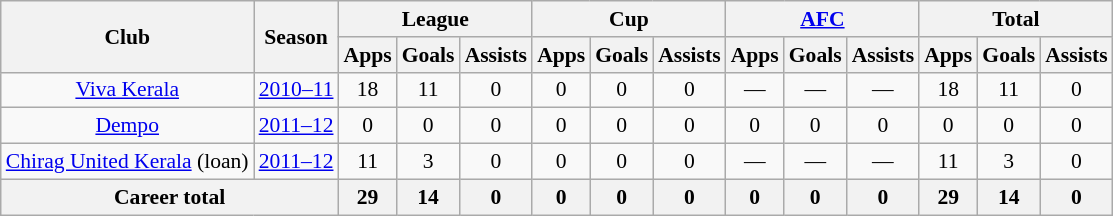<table class="wikitable" style="font-size:90%; text-align:center;">
<tr>
<th rowspan="2">Club</th>
<th rowspan="2">Season</th>
<th colspan="3">League</th>
<th colspan="3">Cup</th>
<th colspan="3"><a href='#'>AFC</a></th>
<th colspan="3">Total</th>
</tr>
<tr>
<th>Apps</th>
<th>Goals</th>
<th>Assists</th>
<th>Apps</th>
<th>Goals</th>
<th>Assists</th>
<th>Apps</th>
<th>Goals</th>
<th>Assists</th>
<th>Apps</th>
<th>Goals</th>
<th>Assists</th>
</tr>
<tr>
<td rowspan="1"><a href='#'>Viva Kerala</a></td>
<td><a href='#'>2010–11</a></td>
<td>18</td>
<td>11</td>
<td>0</td>
<td>0</td>
<td>0</td>
<td>0</td>
<td>—</td>
<td>—</td>
<td>—</td>
<td>18</td>
<td>11</td>
<td>0</td>
</tr>
<tr>
<td rowspan="1"><a href='#'>Dempo</a></td>
<td><a href='#'>2011–12</a></td>
<td>0</td>
<td>0</td>
<td>0</td>
<td>0</td>
<td>0</td>
<td>0</td>
<td>0</td>
<td>0</td>
<td>0</td>
<td>0</td>
<td>0</td>
<td>0</td>
</tr>
<tr>
<td rowspan="1"><a href='#'>Chirag United Kerala</a> (loan)</td>
<td><a href='#'>2011–12</a></td>
<td>11</td>
<td>3</td>
<td>0</td>
<td>0</td>
<td>0</td>
<td>0</td>
<td>—</td>
<td>—</td>
<td>—</td>
<td>11</td>
<td>3</td>
<td>0</td>
</tr>
<tr>
<th colspan="2">Career total</th>
<th>29</th>
<th>14</th>
<th>0</th>
<th>0</th>
<th>0</th>
<th>0</th>
<th>0</th>
<th>0</th>
<th>0</th>
<th>29</th>
<th>14</th>
<th>0</th>
</tr>
</table>
